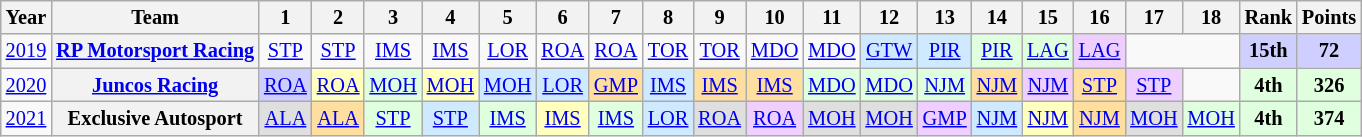<table class="wikitable" style="text-align:center; font-size:85%">
<tr>
<th>Year</th>
<th>Team</th>
<th>1</th>
<th>2</th>
<th>3</th>
<th>4</th>
<th>5</th>
<th>6</th>
<th>7</th>
<th>8</th>
<th>9</th>
<th>10</th>
<th>11</th>
<th>12</th>
<th>13</th>
<th>14</th>
<th>15</th>
<th>16</th>
<th>17</th>
<th>18</th>
<th>Rank</th>
<th>Points</th>
</tr>
<tr>
<td><a href='#'>2019</a></td>
<th nowrap><a href='#'>RP Motorsport Racing</a></th>
<td><a href='#'>STP</a><br></td>
<td><a href='#'>STP</a><br></td>
<td><a href='#'>IMS</a></td>
<td><a href='#'>IMS</a></td>
<td><a href='#'>LOR</a></td>
<td><a href='#'>ROA</a></td>
<td><a href='#'>ROA</a></td>
<td><a href='#'>TOR</a></td>
<td><a href='#'>TOR</a></td>
<td><a href='#'>MDO</a></td>
<td><a href='#'>MDO</a></td>
<td style="background:#CFEAFF;"><a href='#'>GTW</a><br></td>
<td style="background:#CFEAFF;"><a href='#'>PIR</a><br></td>
<td style="background:#DFFFDF;"><a href='#'>PIR</a><br></td>
<td style="background:#DFFFDF;"><a href='#'>LAG</a><br></td>
<td style="background:#EFCFFF;"><a href='#'>LAG</a><br></td>
<td colspan=2></td>
<th style="background:#CFCFFF;">15th</th>
<th style="background:#CFCFFF;">72</th>
</tr>
<tr>
<td><a href='#'>2020</a></td>
<th nowrap><a href='#'>Juncos Racing</a></th>
<td style="background:#CFCFFF;"><a href='#'>ROA</a><br></td>
<td style="background:#FFFFBF;"><a href='#'>ROA</a><br></td>
<td style="background:#DFFFDF;"><a href='#'>MOH</a><br></td>
<td style="background:#FFFFBF;"><a href='#'>MOH</a><br></td>
<td style="background:#CFEAFF;"><a href='#'>MOH</a><br></td>
<td style="background:#CFEAFF;"><a href='#'>LOR</a><br></td>
<td style="background:#FFDF9F;"><a href='#'>GMP</a><br></td>
<td style="background:#CFEAFF;"><a href='#'>IMS</a><br></td>
<td style="background:#FFDF9F;"><a href='#'>IMS</a><br></td>
<td style="background:#FFDF9F;"><a href='#'>IMS</a><br></td>
<td style="background:#DFFFDF;"><a href='#'>MDO</a><br></td>
<td style="background:#DFFFDF;"><a href='#'>MDO</a><br></td>
<td style="background:#DFFFDF;"><a href='#'>NJM</a><br></td>
<td style="background:#FFDF9F;"><a href='#'>NJM</a><br></td>
<td style="background:#EFCFFF;"><a href='#'>NJM</a><br></td>
<td style="background:#FFDF9F;"><a href='#'>STP</a><br></td>
<td style="background:#EFCFFF;"><a href='#'>STP</a><br></td>
<td></td>
<th style="background:#DFFFDF;">4th</th>
<th style="background:#DFFFDF;">326</th>
</tr>
<tr>
<td><a href='#'>2021</a></td>
<th nowrap>Exclusive Autosport</th>
<td style="background:#DFDFDF;"><a href='#'>ALA</a><br></td>
<td style="background:#FFDF9F;"><a href='#'>ALA</a><br></td>
<td style="background:#DFFFDF;"><a href='#'>STP</a><br></td>
<td style="background:#CFEAFF;"><a href='#'>STP</a><br></td>
<td style="background:#DFFFDF;"><a href='#'>IMS</a><br></td>
<td style="background:#FFFFBF;"><a href='#'>IMS</a><br></td>
<td style="background:#DFFFDF;"><a href='#'>IMS</a><br></td>
<td style="background:#CFEAFF;"><a href='#'>LOR</a><br></td>
<td style="background:#DFDFDF;"><a href='#'>ROA</a><br></td>
<td style="background:#EFCFFF;"><a href='#'>ROA</a><br></td>
<td style="background:#DFDFDF;"><a href='#'>MOH</a><br></td>
<td style="background:#DFDFDF;"><a href='#'>MOH</a><br></td>
<td style="background:#EFCFFF;"><a href='#'>GMP</a><br></td>
<td style="background:#CFEAFF;"><a href='#'>NJM</a><br></td>
<td style="background:#FFFFBF;"><a href='#'>NJM</a><br></td>
<td style="background:#FFDF9F;"><a href='#'>NJM</a><br></td>
<td style="background:#DFDFDF;"><a href='#'>MOH</a><br></td>
<td style="background:#DFFFDF;"><a href='#'>MOH</a><br></td>
<th style="background:#DFFFDF;">4th</th>
<th style="background:#DFFFDF;">374</th>
</tr>
</table>
